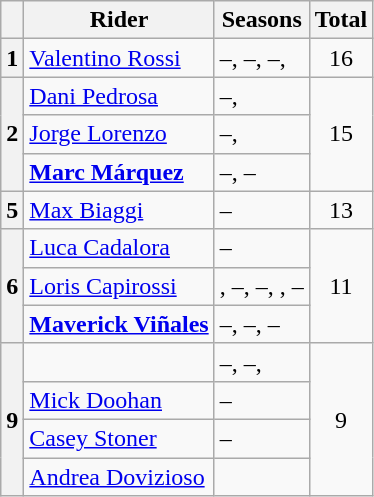<table class="wikitable" style="text-align:center">
<tr>
<th></th>
<th>Rider</th>
<th>Seasons</th>
<th>Total</th>
</tr>
<tr>
<th>1</th>
<td align=left> <a href='#'>Valentino Rossi</a></td>
<td align=left>–, –, –, </td>
<td>16</td>
</tr>
<tr>
<th rowspan=3>2</th>
<td align=left> <a href='#'>Dani Pedrosa</a></td>
<td align=left>–, </td>
<td rowspan=3>15</td>
</tr>
<tr>
<td align=left> <a href='#'>Jorge Lorenzo</a></td>
<td align=left>–, </td>
</tr>
<tr>
<td align=left> <strong><a href='#'>Marc Márquez</a></strong></td>
<td align=left>–, –</td>
</tr>
<tr>
<th>5</th>
<td align=left> <a href='#'>Max Biaggi</a></td>
<td align=left>–</td>
<td>13</td>
</tr>
<tr>
<th rowspan=3>6</th>
<td align=left> <a href='#'>Luca Cadalora</a></td>
<td align=left>–</td>
<td rowspan=3>11</td>
</tr>
<tr>
<td align=left> <a href='#'>Loris Capirossi</a></td>
<td align=left>, –, –, , –</td>
</tr>
<tr>
<td align=left> <strong><a href='#'>Maverick Viñales</a></strong></td>
<td align=left>–, –, –</td>
</tr>
<tr>
<th rowspan=4>9</th>
<td align=left></td>
<td align=left>–, –, </td>
<td rowspan=4>9</td>
</tr>
<tr>
<td align=left> <a href='#'>Mick Doohan</a></td>
<td align=left>–</td>
</tr>
<tr>
<td align=left> <a href='#'>Casey Stoner</a></td>
<td align=left>–</td>
</tr>
<tr>
<td align=left> <a href='#'>Andrea Dovizioso</a></td>
<td align=left></td>
</tr>
</table>
